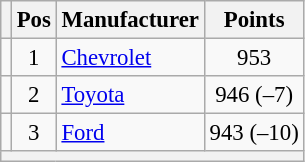<table class="wikitable" style="font-size: 95%">
<tr>
<th></th>
<th>Pos</th>
<th>Manufacturer</th>
<th>Points</th>
</tr>
<tr>
<td align="left"></td>
<td style="text-align:center;">1</td>
<td><a href='#'>Chevrolet</a></td>
<td style="text-align:center;">953</td>
</tr>
<tr>
<td align="left"></td>
<td style="text-align:center;">2</td>
<td><a href='#'>Toyota</a></td>
<td style="text-align:center;">946 (–7)</td>
</tr>
<tr>
<td align="left"></td>
<td style="text-align:center;">3</td>
<td><a href='#'>Ford</a></td>
<td style="text-align:center;">943 (–10)</td>
</tr>
<tr class="sortbottom">
<th colspan="9"></th>
</tr>
</table>
